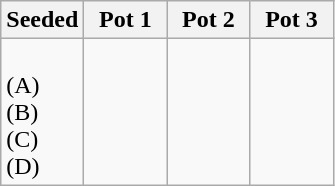<table class="wikitable">
<tr>
<th width=25%>Seeded</th>
<th width=25%>Pot 1</th>
<th width=25%>Pot 2</th>
<th width=25%>Pot 3</th>
</tr>
<tr>
<td><br> (A)<br>
 (B)<br>
 (C)<br>
 (D)<br></td>
<td><br><br>
<br>
<br>
<br></td>
<td><br><br>
<br>
<br>
<br></td>
<td><br><br>
<br>
<br>
<br></td>
</tr>
</table>
